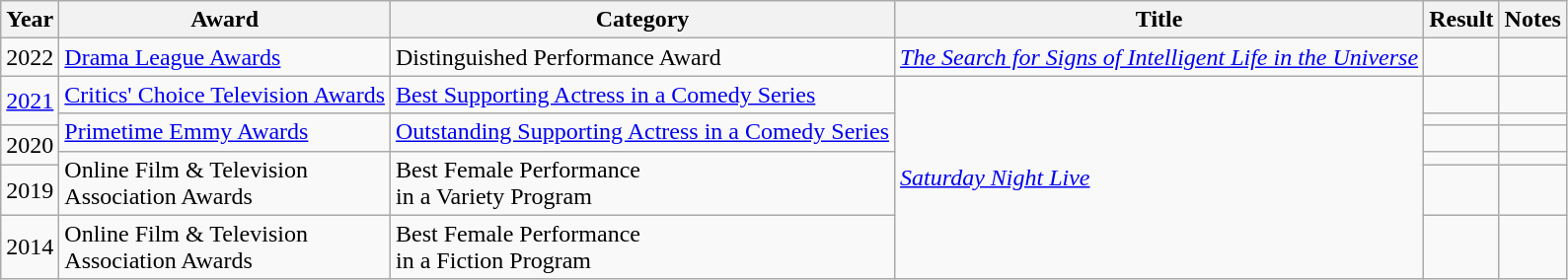<table class="wikitable">
<tr>
<th>Year</th>
<th>Award</th>
<th>Category</th>
<th>Title</th>
<th>Result</th>
<th>Notes</th>
</tr>
<tr>
<td>2022</td>
<td><a href='#'>Drama League Awards</a></td>
<td>Distinguished Performance Award</td>
<td><em><a href='#'>The Search for Signs of Intelligent Life in the Universe</a></em></td>
<td></td>
<td></td>
</tr>
<tr>
<td rowspan="2"><a href='#'>2021</a></td>
<td><a href='#'>Critics' Choice Television Awards</a></td>
<td><a href='#'>Best Supporting Actress in a Comedy Series</a></td>
<td rowspan="6"><em><a href='#'>Saturday Night Live</a></em></td>
<td></td>
<td></td>
</tr>
<tr>
<td rowspan="2"><a href='#'>Primetime Emmy Awards</a></td>
<td rowspan="2"><a href='#'>Outstanding Supporting Actress in a Comedy Series</a></td>
<td></td>
<td></td>
</tr>
<tr>
<td rowspan="2">2020</td>
<td></td>
<td></td>
</tr>
<tr>
<td rowspan="2">Online Film & Television<br>Association Awards</td>
<td rowspan="2">Best Female Performance<br>in a Variety Program</td>
<td></td>
<td></td>
</tr>
<tr>
<td>2019</td>
<td></td>
<td></td>
</tr>
<tr>
<td>2014</td>
<td>Online Film & Television<br>Association Awards</td>
<td>Best Female Performance<br>in a Fiction Program</td>
<td></td>
<td></td>
</tr>
</table>
